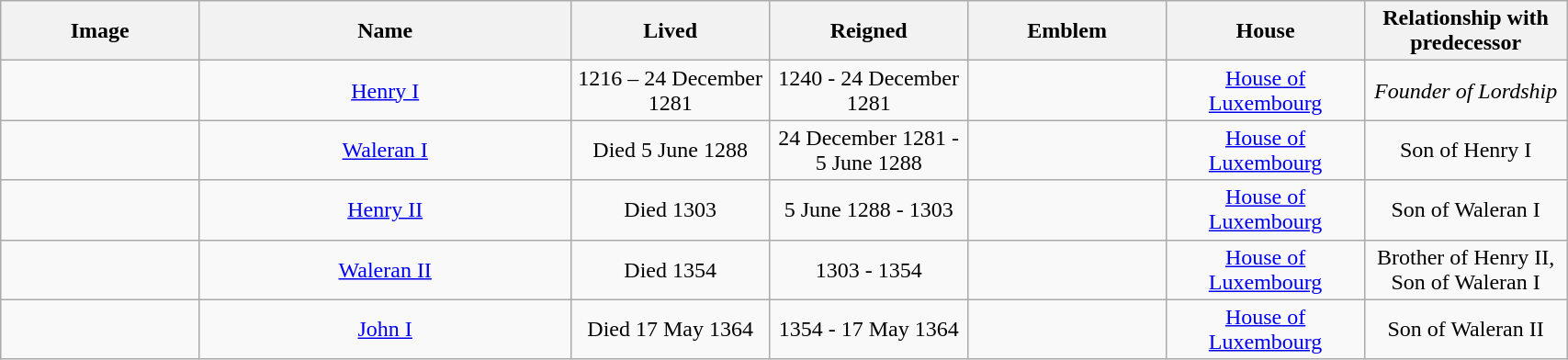<table style="width:90%;" class="wikitable">
<tr>
<th style="width:8%;">Image</th>
<th style="width:15%;">Name</th>
<th style="width:8%;">Lived</th>
<th style="width:8%;">Reigned</th>
<th style="width:8%;">Emblem</th>
<th style="width:8%;">House</th>
<th style="width:8%;">Relationship with predecessor</th>
</tr>
<tr>
<td style="text-align:center;"></td>
<td style="text-align:center;"><a href='#'>Henry I</a></td>
<td style="text-align:center;">1216 – 24 December 1281</td>
<td style="text-align:center;">1240 - 24 December 1281</td>
<td style="text-align:center;"></td>
<td style="text-align:center;"><a href='#'>House of Luxembourg</a></td>
<td style="text-align:center;"><em>Founder of Lordship</em></td>
</tr>
<tr>
<td style="text-align:center;"></td>
<td style="text-align:center;"><a href='#'>Waleran I</a></td>
<td style="text-align:center;">Died 5 June 1288</td>
<td style="text-align:center;">24 December 1281 - 5 June 1288</td>
<td style="text-align:center;"></td>
<td style="text-align:center;"><a href='#'>House of Luxembourg</a></td>
<td style="text-align:center;">Son of Henry I</td>
</tr>
<tr>
<td style="text-align:center;"></td>
<td style="text-align:center;"><a href='#'>Henry II</a></td>
<td style="text-align:center;">Died 1303</td>
<td style="text-align:center;">5 June 1288 - 1303</td>
<td style="text-align:center;"></td>
<td style="text-align:center;"><a href='#'>House of Luxembourg</a></td>
<td style="text-align:center;">Son of Waleran I</td>
</tr>
<tr>
<td style="text-align:center;"></td>
<td style="text-align:center;"><a href='#'>Waleran II</a></td>
<td style="text-align:center;">Died 1354</td>
<td style="text-align:center;">1303 - 1354</td>
<td style="text-align:center;"></td>
<td style="text-align:center;"><a href='#'>House of Luxembourg</a></td>
<td style="text-align:center;">Brother of Henry II, Son of Waleran I</td>
</tr>
<tr>
<td style="text-align:center;"></td>
<td style="text-align:center;"><a href='#'>John I</a></td>
<td style="text-align:center;">Died 17 May 1364</td>
<td style="text-align:center;">1354 - 17 May 1364</td>
<td style="text-align:center;"></td>
<td style="text-align:center;"><a href='#'>House of Luxembourg</a></td>
<td style="text-align:center;">Son of Waleran II</td>
</tr>
</table>
